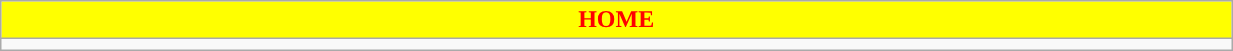<table class="wikitable collapsible collapsed" style="width:65%">
<tr>
<th colspan=6 ! style="color:red; background:yellow">HOME</th>
</tr>
<tr>
<td></td>
</tr>
</table>
